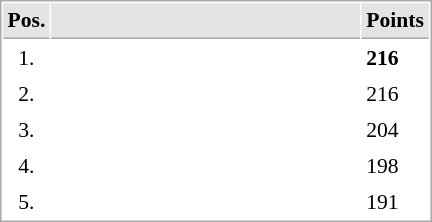<table cellspacing="1" cellpadding="3" style="border:1px solid #AAAAAA;font-size:90%">
<tr bgcolor="#E4E4E4">
<th style="border-bottom:1px solid #AAAAAA" width=10>Pos.</th>
<th style="border-bottom:1px solid #AAAAAA" width=200></th>
<th style="border-bottom:1px solid #AAAAAA" width=20>Points</th>
</tr>
<tr>
<td align="center">1.</td>
<td><strong></strong></td>
<td><strong>216</strong></td>
</tr>
<tr>
<td align="center">2.</td>
<td></td>
<td>216</td>
</tr>
<tr>
<td align="center">3.</td>
<td></td>
<td>204</td>
</tr>
<tr>
<td align="center">4.</td>
<td></td>
<td>198</td>
</tr>
<tr>
<td align="center">5.</td>
<td></td>
<td>191</td>
</tr>
</table>
